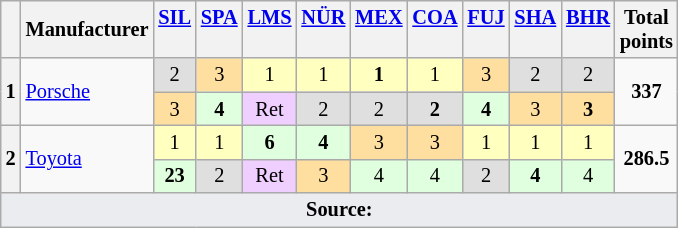<table class="wikitable" style="font-size: 85%; text-align:center;">
<tr valign="top">
<th valign=middle></th>
<th valign=middle>Manufacturer</th>
<th><a href='#'>SIL</a><br></th>
<th><a href='#'>SPA</a><br></th>
<th><a href='#'>LMS</a><br></th>
<th><a href='#'>NÜR</a><br></th>
<th><a href='#'>MEX</a><br></th>
<th><a href='#'>COA</a><br></th>
<th><a href='#'>FUJ</a><br></th>
<th><a href='#'>SHA</a><br></th>
<th><a href='#'>BHR</a><br></th>
<th valign=middle>Total<br>points</th>
</tr>
<tr>
<th rowspan=2>1</th>
<td rowspan=2 align=left> <a href='#'>Porsche</a></td>
<td style="background:#DFDFDF;">2</td>
<td style="background:#FFDF9F;">3</td>
<td style="background:#FFFFBF;">1</td>
<td style="background:#FFFFBF;">1</td>
<td style="background:#FFFFBF;"><strong>1</strong></td>
<td style="background:#FFFFBF;">1</td>
<td style="background:#FFDF9F;">3</td>
<td style="background:#DFDFDF;">2</td>
<td style="background:#DFDFDF;">2</td>
<td rowspan=2><strong>337</strong></td>
</tr>
<tr>
<td style="background:#FFDF9F;">3</td>
<td style="background:#DFFFDF;"><strong>4</strong></td>
<td style="background:#EFCFFF;">Ret</td>
<td style="background:#DFDFDF;">2</td>
<td style="background:#DFDFDF;">2</td>
<td style="background:#DFDFDF;"><strong>2</strong></td>
<td style="background:#DFFFDF;"><strong>4</strong></td>
<td style="background:#FFDF9F;">3</td>
<td style="background:#FFDF9F;"><strong>3</strong></td>
</tr>
<tr>
<th rowspan=2>2</th>
<td rowspan=2 align=left> <a href='#'>Toyota</a></td>
<td style="background:#FFFFBF;">1</td>
<td style="background:#FFFFBF;">1</td>
<td style="background:#DFFFDF;"><strong>6</strong></td>
<td style="background:#DFFFDF;"><strong>4</strong></td>
<td style="background:#FFDF9F;">3</td>
<td style="background:#FFDF9F;">3</td>
<td style="background:#FFFFBF;">1</td>
<td style="background:#FFFFBF;">1</td>
<td style="background:#FFFFBF;">1</td>
<td rowspan=2><strong>286.5</strong></td>
</tr>
<tr>
<td style="background:#DFFFDF;"><strong>23</strong></td>
<td style="background:#DFDFDF;">2</td>
<td style="background:#EFCFFF;">Ret</td>
<td style="background:#FFDF9F;">3</td>
<td style="background:#DFFFDF;">4</td>
<td style="background:#DFFFDF;">4</td>
<td style="background:#DFDFDF;">2</td>
<td style="background:#DFFFDF;"><strong>4</strong></td>
<td style="background:#DFFFDF;">4</td>
</tr>
<tr class="sortbottom">
<td colspan="12" style="background-color:#EAECF0;text-align:center"><strong>Source:</strong></td>
</tr>
</table>
